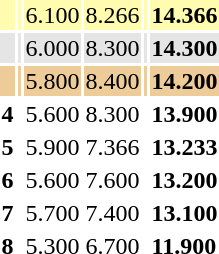<table>
<tr style="background:#fffcaf;">
<th scope=row style="text-align:center"></th>
<td style="text-align:left;"></td>
<td>6.100</td>
<td>8.266</td>
<td></td>
<td><strong>14.366</strong></td>
</tr>
<tr style="background:#e5e5e5;">
<th scope=row style="text-align:center"></th>
<td style="text-align:left;"></td>
<td>6.000</td>
<td>8.300</td>
<td></td>
<td><strong>14.300</strong></td>
</tr>
<tr style="background:#ec9;">
<th scope=row style="text-align:center"></th>
<td style="text-align:left;"></td>
<td>5.800</td>
<td>8.400</td>
<td></td>
<td><strong>14.200</strong></td>
</tr>
<tr>
<th scope=row style="text-align:center">4</th>
<td style="text-align:left;"></td>
<td>5.600</td>
<td>8.300</td>
<td></td>
<td><strong>13.900</strong></td>
</tr>
<tr>
<th scope=row style="text-align:center">5</th>
<td style="text-align:left;"></td>
<td>5.900</td>
<td>7.366</td>
<td></td>
<td><strong>13.233</strong></td>
</tr>
<tr>
<th scope=row style="text-align:center">6</th>
<td style="text-align:left;"></td>
<td>5.600</td>
<td>7.600</td>
<td></td>
<td><strong>13.200</strong></td>
</tr>
<tr>
<th scope=row style="text-align:center">7</th>
<td style="text-align:left;"></td>
<td>5.700</td>
<td>7.400</td>
<td></td>
<td><strong>13.100</strong></td>
</tr>
<tr>
<th scope=row style="text-align:center">8</th>
<td style="text-align:left;"></td>
<td>5.300</td>
<td>6.700</td>
<td></td>
<td><strong>11.900</strong></td>
</tr>
</table>
